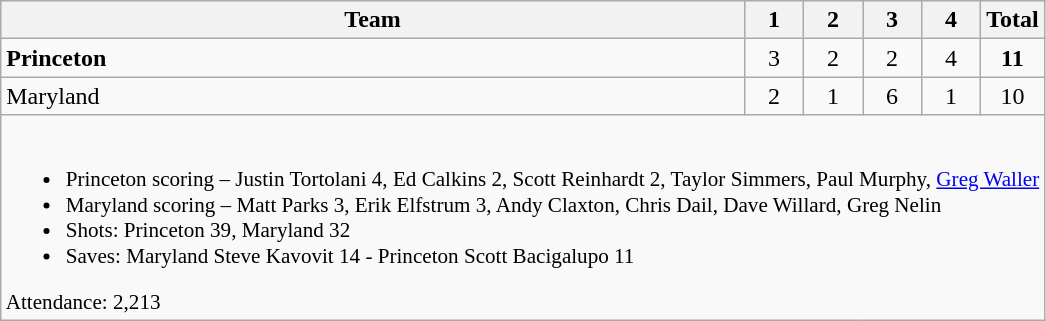<table class="wikitable" style="text-align:center; max-width:45em">
<tr>
<th>Team</th>
<th style="width:2em">1</th>
<th style="width:2em">2</th>
<th style="width:2em">3</th>
<th style="width:2em">4</th>
<th style="width:2em">Total</th>
</tr>
<tr>
<td style="text-align:left"><strong>Princeton</strong></td>
<td>3</td>
<td>2</td>
<td>2</td>
<td>4</td>
<td><strong>11</strong></td>
</tr>
<tr>
<td style="text-align:left">Maryland</td>
<td>2</td>
<td>1</td>
<td>6</td>
<td>1</td>
<td>10</td>
</tr>
<tr>
<td colspan=6 style="text-align:left; font-size:88%;"><br><ul><li>Princeton scoring – Justin Tortolani 4, Ed Calkins 2, Scott Reinhardt 2, Taylor Simmers, Paul Murphy, <a href='#'>Greg Waller</a></li><li>Maryland scoring – Matt Parks 3, Erik Elfstrum 3, Andy Claxton, Chris Dail, Dave Willard, Greg Nelin</li><li>Shots: Princeton 39, Maryland 32</li><li>Saves: Maryland Steve Kavovit 14 - Princeton Scott Bacigalupo 11</li></ul>Attendance: 2,213
</td>
</tr>
</table>
